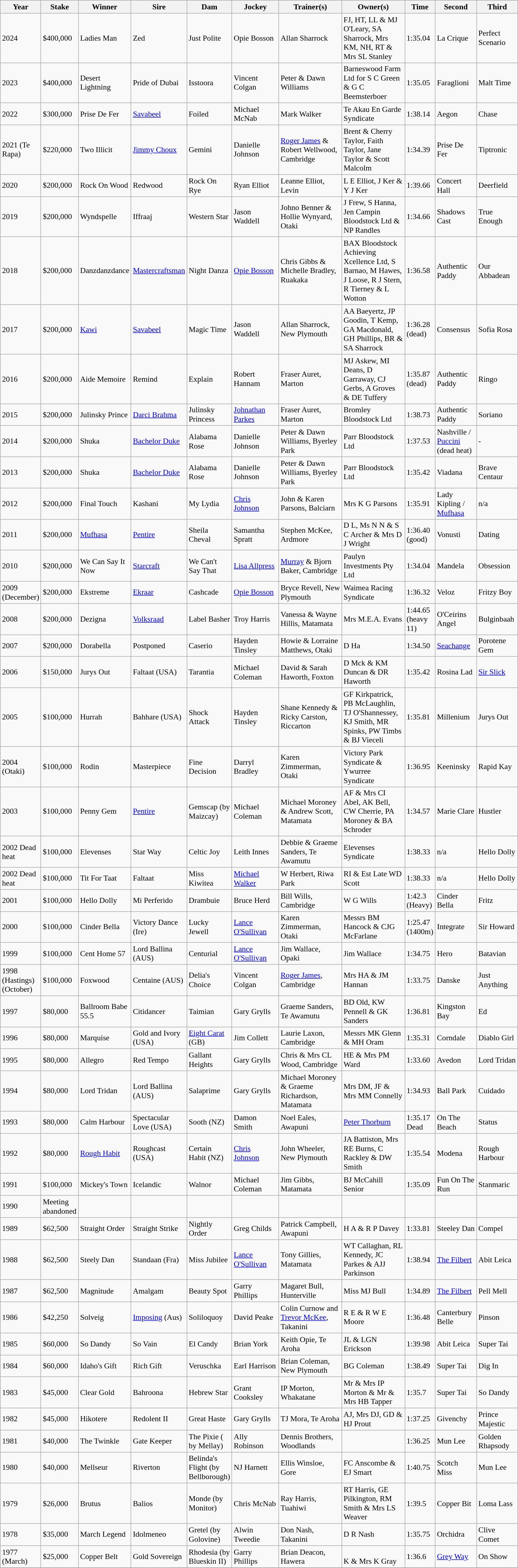<table class="wikitable sortable" style="font-size:90%">
<tr>
<th style="width:20px">Year</th>
<th style="width:40px">Stake</th>
<th style="width:70px">Winner</th>
<th style="width:70px">Sire</th>
<th style="width:70px">Dam</th>
<th style="width:80px">Jockey</th>
<th style="width:110px">Trainer(s)</th>
<th style="width:110px">Owner(s)</th>
<th style="width:40px">Time</th>
<th style="width:70px">Second</th>
<th style="width:70px">Third</th>
</tr>
<tr>
<td>2024</td>
<td>$400,000</td>
<td>Ladies Man</td>
<td>Zed</td>
<td>Just Polite</td>
<td>Opie Bosson</td>
<td>Allan Sharrock</td>
<td>FJ, HT, LL & MJ O'Leary, SA Sharrock, Mrs KM, NH, RT & Mrs SL Stanley</td>
<td>1:35.04</td>
<td>La Crique</td>
<td>Perfect Scenario</td>
</tr>
<tr>
<td>2023</td>
<td>$400,000</td>
<td>Desert Lightning</td>
<td>Pride of Dubai</td>
<td>Isstoora</td>
<td>Vincent Colgan</td>
<td>Peter & Dawn Williams</td>
<td>Barneswood Farm Ltd for S C Green & G C Beemsterboer</td>
<td>1:35.05</td>
<td>Faraglioni</td>
<td>Malt Time</td>
</tr>
<tr>
<td>2022</td>
<td>$300,000</td>
<td>Prise De Fer</td>
<td><a href='#'>Savabeel</a></td>
<td>Foiled</td>
<td>Michael McNab</td>
<td>Mark Walker</td>
<td>Te Akau En Garde Syndicate</td>
<td>1:38.14</td>
<td>Aegon</td>
<td>Chase</td>
</tr>
<tr>
<td>2021 (Te Rapa)</td>
<td>$220,000</td>
<td>Two Illicit</td>
<td><a href='#'>Jimmy Choux</a></td>
<td>Gemini</td>
<td>Danielle Johnson</td>
<td><a href='#'>Roger James</a> & Robert Wellwood, Cambridge</td>
<td>Brent & Cherry Taylor, Faith Taylor, Jane Taylor & Scott Malcolm</td>
<td>1:34.39</td>
<td>Prise De Fer</td>
<td>Tiptronic</td>
</tr>
<tr>
<td>2020</td>
<td>$200,000</td>
<td>Rock On Wood</td>
<td>Redwood</td>
<td>Rock On Rye</td>
<td>Ryan Elliot</td>
<td>Leanne Elliot,  Levin</td>
<td>L E Elliot, J Ker & Y J Ker</td>
<td>1:39.66</td>
<td>Concert Hall</td>
<td>Deerfield</td>
</tr>
<tr>
<td>2019</td>
<td>$200,000</td>
<td>Wyndspelle</td>
<td>Iffraaj</td>
<td>Western Star</td>
<td>Jason Waddell</td>
<td>Johno Benner & Hollie Wynyard, Otaki</td>
<td>J Frew, S Hanna, Jen Campin Bloodstock Ltd & NP Randles</td>
<td>1:34.66</td>
<td>Shadows Cast</td>
<td>True Enough</td>
</tr>
<tr>
<td>2018</td>
<td>$200,000</td>
<td>Danzdanzdance</td>
<td><a href='#'>Mastercraftsman</a></td>
<td>Night Danza</td>
<td><a href='#'>Opie Bosson</a></td>
<td>Chris Gibbs & Michelle Bradley, Ruakaka</td>
<td>BAX Bloodstock Achieving Xcellence Ltd, S Barnao, M Hawes, J Loose, R J Stern, R Tierney & L Wotton</td>
<td>1:36.58</td>
<td>Authentic Paddy</td>
<td>Our Abbadean</td>
</tr>
<tr>
<td>2017</td>
<td>$200,000</td>
<td><a href='#'>Kawi</a></td>
<td><a href='#'>Savabeel</a></td>
<td>Magic Time</td>
<td>Jason Waddell</td>
<td>Allan Sharrock, New Plymouth</td>
<td>AA Baeyertz, JP Goodin, T Kemp, GA Macdonald, GH Phillips, BR & SA Sharrock</td>
<td>1:36.28 (dead)</td>
<td>Consensus</td>
<td>Sofia Rosa</td>
</tr>
<tr>
<td>2016</td>
<td>$200,000</td>
<td>Aide Memoire</td>
<td>Remind</td>
<td>Explain</td>
<td>Robert Hannam</td>
<td>Fraser Auret, Marton</td>
<td>MJ Askew, MI Deans, D Garraway, CJ Gerbs, A Groves & DE Tuffery</td>
<td>1:35.87 (dead)</td>
<td>Authentic Paddy</td>
<td>Ringo</td>
</tr>
<tr>
<td>2015</td>
<td>$200,000</td>
<td>Julinsky Prince</td>
<td><a href='#'>Darci Brahma</a></td>
<td>Julinsky Princess</td>
<td><a href='#'>Johnathan Parkes</a></td>
<td>Fraser Auret, Marton</td>
<td>Bromley Bloodstock Ltd</td>
<td>1:38.73</td>
<td>Authentic Paddy</td>
<td>Soriano</td>
</tr>
<tr>
<td>2014</td>
<td>$200,000</td>
<td>Shuka</td>
<td><a href='#'>Bachelor Duke</a></td>
<td>Alabama Rose</td>
<td>Danielle Johnson</td>
<td>Peter & Dawn Williams, Byerley Park</td>
<td>Parr Bloodstock Ltd</td>
<td>1:37.53</td>
<td>Nashville / <a href='#'>Puccini</a> (dead heat)</td>
<td>-</td>
</tr>
<tr>
<td>2013</td>
<td>$200,000</td>
<td>Shuka</td>
<td><a href='#'>Bachelor Duke</a></td>
<td>Alabama Rose</td>
<td>Danielle Johnson</td>
<td>Peter & Dawn Williams, Byerley Park</td>
<td>Parr Bloodstock Ltd</td>
<td>1:35.42</td>
<td>Viadana</td>
<td>Brave Centaur</td>
</tr>
<tr>
<td>2012</td>
<td>$200,000</td>
<td>Final Touch</td>
<td>Kashani</td>
<td>My Lydia</td>
<td><a href='#'>Chris Johnson</a></td>
<td>John & Karen Parsons, Balciarn</td>
<td>Mrs K G Parsons</td>
<td>1:35.91</td>
<td>Lady Kipling / <a href='#'>Mufhasa</a></td>
<td>n/a</td>
</tr>
<tr>
<td>2011</td>
<td>$200,000</td>
<td><a href='#'>Mufhasa</a></td>
<td><a href='#'>Pentire</a></td>
<td>Sheila Cheval</td>
<td>Samantha Spratt</td>
<td>Stephen McKee, Ardmore</td>
<td>D L, Ms N N & S C Archer & Mrs D J Wright</td>
<td>1:36.40 (good)</td>
<td>Vonusti</td>
<td>Dating</td>
</tr>
<tr>
<td>2010</td>
<td>$200,000</td>
<td>We Can Say It Now</td>
<td><a href='#'>Starcraft</a></td>
<td>We Can't Say That</td>
<td><a href='#'>Lisa Allpress</a></td>
<td><a href='#'>Murray</a> & Bjorn Baker, Cambridge</td>
<td>Paulyn Investments Pty Ltd</td>
<td>1:34.04</td>
<td>Mandela</td>
<td>Obsession</td>
</tr>
<tr>
<td>2009 (December)</td>
<td>$200,000</td>
<td>Ekstreme</td>
<td><a href='#'>Ekraar</a></td>
<td>Cashcade</td>
<td><a href='#'>Opie Bosson</a></td>
<td>Bryce Revell, New Plymouth</td>
<td>Waimea Racing Syndicate</td>
<td>1:36.32</td>
<td>Veloz</td>
<td>Fritzy Boy</td>
</tr>
<tr>
<td>2008</td>
<td>$200,000</td>
<td>Dezigna</td>
<td><a href='#'>Volksraad</a></td>
<td>Label Basher</td>
<td>Troy Harris</td>
<td>Vanessa & Wayne Hillis, Matamata</td>
<td>Mrs M.E.A. Evans</td>
<td>1:44.65 (heavy 11)</td>
<td>O'Ceirins Angel</td>
<td>Bulginbaah</td>
</tr>
<tr>
<td>2007</td>
<td>$200,000</td>
<td>Dorabella</td>
<td>Postponed</td>
<td>Caserio</td>
<td>Hayden Tinsley</td>
<td>Howie & Lorraine Matthews, Otaki</td>
<td>D Ha</td>
<td>1:34.50</td>
<td><a href='#'>Seachange</a></td>
<td>Porotene Gem</td>
</tr>
<tr>
<td>2006</td>
<td>$150,000</td>
<td>Jurys Out</td>
<td>Faltaat (USA)</td>
<td>Tarantia</td>
<td>Michael Coleman</td>
<td>David & Sarah Haworth, Foxton</td>
<td>D Mck & KM Duncan & DR Haworth</td>
<td>1:35.42</td>
<td>Rosina Lad</td>
<td><a href='#'>Sir Slick</a></td>
</tr>
<tr>
<td>2005</td>
<td>$100,000</td>
<td>Hurrah</td>
<td>Bahhare (USA)</td>
<td>Shock Attack</td>
<td>Hayden Tinsley</td>
<td>Shane Kennedy & Ricky Carston, Riccarton</td>
<td>GF Kirkpatrick, PB McLaughlin, TJ O'Shannessey, KJ Smith, MR Spinks, PW Timbs & BJ Vieceli</td>
<td>1:35.81</td>
<td>Millenium</td>
<td>Jurys Out</td>
</tr>
<tr>
<td>2004 (Otaki)</td>
<td>$100,000</td>
<td>Rodin</td>
<td>Masterpiece</td>
<td>Fine Decision</td>
<td>Darryl Bradley</td>
<td>Karen Zimmerman, Otaki</td>
<td>Victory Park Syndicate  & Ywurree Syndicate</td>
<td>1:36.95</td>
<td>Keeninsky</td>
<td>Rapid Kay</td>
</tr>
<tr>
<td>2003</td>
<td>$100,000</td>
<td>Penny Gem</td>
<td><a href='#'>Pentire</a></td>
<td>Gemscap (by Maizcay)</td>
<td>Michael Coleman</td>
<td>Michael Moroney & Andrew Scott, Matamata</td>
<td>AF & Mrs CI Abel, AK Bell, CW Cherrie, PA Moroney & BA Schroder</td>
<td>1:34.57</td>
<td>Marie Clare</td>
<td>Hustler</td>
</tr>
<tr>
<td>2002 Dead heat</td>
<td>$100,000</td>
<td>Elevenses</td>
<td>Star Way</td>
<td>Celtic Joy</td>
<td>Leith Innes</td>
<td>Debbie & Graeme Sanders, Te Awamutu</td>
<td>Elevenses Syndicate</td>
<td>1:38.33</td>
<td>n/a</td>
<td>Hello Dolly</td>
</tr>
<tr>
<td>2002 Dead heat</td>
<td>$100,000</td>
<td>Tit For Taat</td>
<td>Faltaat</td>
<td>Miss Kiwitea</td>
<td><a href='#'>Michael Walker</a></td>
<td>W Herbert, Riwa Park</td>
<td>RI & Est Late WD Scott</td>
<td>1:38.33</td>
<td>n/a</td>
<td>Hello Dolly</td>
</tr>
<tr>
<td>2001</td>
<td>$100,000</td>
<td>Hello Dolly</td>
<td>Mi Perferido</td>
<td>Drambuie</td>
<td>Bruce Herd</td>
<td>Bill Wills, Cambridge</td>
<td>W G Wills</td>
<td>1:42.3 (Heavy)</td>
<td>Cinder Bella</td>
<td>Fritz</td>
</tr>
<tr>
<td>2000</td>
<td>$100,000</td>
<td>Cinder Bella</td>
<td>Victory Dance (Ire)</td>
<td>Lucky Jewell</td>
<td><a href='#'>Lance O'Sullivan</a></td>
<td>Karen Zimmerman, Otaki</td>
<td>Messrs BM Hancock & CJG McFarlane</td>
<td>1:25.47 (1400m)</td>
<td>Integrate</td>
<td>Sir Howard</td>
</tr>
<tr>
<td>1999</td>
<td>$100,000</td>
<td>Cent Home 57</td>
<td>Lord Ballina (AUS)</td>
<td>Centurial</td>
<td><a href='#'>Lance O'Sullivan</a></td>
<td>Jim Wallace, Opaki</td>
<td>Jim Wallace</td>
<td>1:34.75</td>
<td>Hero</td>
<td>Batavian</td>
</tr>
<tr>
<td>1998 (Hastings) (October)</td>
<td>$100,000</td>
<td>Foxwood</td>
<td>Centaine (AUS)</td>
<td>Delia's Choice</td>
<td>Vincent Colgan</td>
<td><a href='#'>Roger James</a>, Cambridge</td>
<td>Mrs HA & JM Hannan</td>
<td>1:33.75</td>
<td>Danske</td>
<td>Just Anything</td>
</tr>
<tr>
<td>1997</td>
<td>$80,000</td>
<td>Ballroom Babe 55.5</td>
<td>Citidancer</td>
<td>Taimian</td>
<td>Gary Grylls</td>
<td>Graeme Sanders, Te Awamutu</td>
<td>BD Old, KW Pennell & GK Sanders</td>
<td>1:36.81</td>
<td>Kingston Bay</td>
<td>Ed</td>
</tr>
<tr>
<td>1996</td>
<td>$80,000</td>
<td>Marquise</td>
<td>Gold and Ivory (USA)</td>
<td><a href='#'>Eight Carat</a> (GB)</td>
<td>Jim Collett</td>
<td>Laurie Laxon, Cambridge</td>
<td>Messrs MK Glenn & MH Oram</td>
<td>1:35.31</td>
<td>Corndale</td>
<td>Diablo Girl</td>
</tr>
<tr>
<td>1995</td>
<td>$80,000</td>
<td>Allegro</td>
<td>Red Tempo</td>
<td>Gallant Heights</td>
<td>Gary Grylls</td>
<td>Chris & Mrs CL Wood, Cambridge</td>
<td>HE & Mrs PM Ward</td>
<td>1:33.60</td>
<td>Avedon</td>
<td>Lord Tridan</td>
</tr>
<tr>
<td>1994</td>
<td>$80,000</td>
<td>Lord Tridan</td>
<td>Lord Ballina (AUS)</td>
<td>Salaprime</td>
<td>Gary Grylls</td>
<td>Michael Moroney & Graeme Richardson, Matamata</td>
<td>Mrs DM, JF & Mrs MM Connelly</td>
<td>1:34.93</td>
<td>Ball Park</td>
<td>Cuidado</td>
</tr>
<tr>
<td>1993</td>
<td>$80,000</td>
<td>Calm Harbour</td>
<td>Spectacular Love (USA)</td>
<td>Sooth (NZ)</td>
<td>Damon Smith</td>
<td>Noel Eales, Awapuni</td>
<td><a href='#'>Peter Thorburn</a></td>
<td>1:35.17 Dead</td>
<td>On The Beach</td>
<td>Status</td>
</tr>
<tr>
<td>1992</td>
<td>$80,000</td>
<td><a href='#'>Rough Habit</a></td>
<td>Roughcast (USA)</td>
<td>Certain Habit (NZ)</td>
<td><a href='#'>Chris Johnson</a></td>
<td>John Wheeler, New Plymouth</td>
<td>JA Battiston, Mrs RE Burns, C Rackley & DW Smith</td>
<td>1:35.54</td>
<td>Modena</td>
<td>Rough Harbour</td>
</tr>
<tr>
<td>1991</td>
<td>$100,000</td>
<td>Mickey's Town</td>
<td>Icelandic</td>
<td>Walnor</td>
<td>Michael Coleman</td>
<td>Jim Gibbs, Matamata</td>
<td>BJ McCahill Senior</td>
<td>1:35.09</td>
<td>Fun On The Run</td>
<td>Stanmaric</td>
</tr>
<tr>
<td>1990</td>
<td>Meeting abandoned</td>
<td></td>
<td></td>
<td></td>
<td></td>
<td></td>
<td></td>
<td></td>
<td></td>
</tr>
<tr>
<td>1989</td>
<td>$62,500</td>
<td>Straight Order</td>
<td>Straight Strike</td>
<td>Nightly Order</td>
<td>Greg Childs</td>
<td>Patrick Campbell, Awapuni</td>
<td>H A & R P Davey</td>
<td>1:33.81</td>
<td>Steeley Dan</td>
<td>Compel</td>
</tr>
<tr>
<td>1988</td>
<td>$62,500</td>
<td>Steely Dan</td>
<td>Standaan (Fra)</td>
<td>Miss Jubilee</td>
<td><a href='#'>Lance O'Sullivan</a></td>
<td>Tony Gillies, Matamata</td>
<td>WT Callaghan, RL Kennedy, JC Parkes & AJJ Parkinson</td>
<td>1:38.94</td>
<td><a href='#'>The Filbert</a></td>
<td>Abit Leica</td>
</tr>
<tr>
<td>1987</td>
<td>$62,500</td>
<td>Magnitude</td>
<td>Amalgam</td>
<td>Beauty Spot</td>
<td>Garry Phillips</td>
<td>Magaret Bull, Hunterville</td>
<td>Miss MJ Bull</td>
<td>1:34.89</td>
<td><a href='#'>The Filbert</a></td>
<td>Pell Mell</td>
</tr>
<tr>
<td>1986</td>
<td>$42,250</td>
<td>Solveig</td>
<td><a href='#'>Imposing</a> (Aus)</td>
<td>Soliloquoy</td>
<td>David Peake</td>
<td>Colin Curnow and <a href='#'>Trevor McKee</a>, Takanini</td>
<td>R E & R W E Moore</td>
<td>1:36.48</td>
<td>Canterbury Belle</td>
<td>Pinson</td>
</tr>
<tr>
<td>1985</td>
<td>$60,000</td>
<td>So Dandy</td>
<td>So Vain</td>
<td>El Candy</td>
<td>Brian York</td>
<td>Keith Opie, Te Aroha</td>
<td>JL & LGN Erickson</td>
<td>1:39.98</td>
<td>Abit Leica</td>
<td>Super Tai</td>
</tr>
<tr>
<td>1984</td>
<td>$60,000</td>
<td>Idaho's Gift</td>
<td>Rich Gift</td>
<td>Veruschka</td>
<td>Earl Harrison</td>
<td>Brian Coleman, New Plymouth</td>
<td>BG Coleman</td>
<td>1:38.49</td>
<td>Super Tai</td>
<td>Dig In</td>
</tr>
<tr>
<td>1983</td>
<td>$45,000</td>
<td>Clear Gold</td>
<td>Bahroona</td>
<td>Hebrew Star</td>
<td>Grant Cooksley</td>
<td>IP Morton, Whakatane</td>
<td>Mr & Mrs IP Morton & Mr & Mrs HB Tapper</td>
<td>1:35.7</td>
<td>Super Tai</td>
<td>So Dandy</td>
</tr>
<tr>
<td>1982</td>
<td>$45,000</td>
<td>Hikotere</td>
<td>Redolent II</td>
<td>Great Haste</td>
<td>Gary Grylls</td>
<td>TJ Mora, Te Aroha</td>
<td>AJ, Mrs DJ, GD & HJ Prout</td>
<td>1:37.25</td>
<td>Givenchy</td>
<td>Prince Majestic</td>
</tr>
<tr>
<td>1981</td>
<td>$40,000</td>
<td>The Twinkle</td>
<td>Gate Keeper</td>
<td>The Pixie ( by Mellay)</td>
<td>Ally Robinson</td>
<td>Dennis Brothers, Woodlands</td>
<td></td>
<td>1:36.25</td>
<td>Mun Lee</td>
<td>Golden Rhapsody</td>
</tr>
<tr>
<td>1980</td>
<td>$40,000</td>
<td>Mellseur</td>
<td>Riverton</td>
<td>Belinda's Flight (by Bellborough)</td>
<td>NJ Harnett</td>
<td>Ellis Winsloe, Gore</td>
<td>FC Anscombe & EJ Smart</td>
<td>1:40.75</td>
<td>Scotch Miss</td>
<td>Mun Lee</td>
</tr>
<tr>
<td>1979</td>
<td>$26,000</td>
<td>Brutus</td>
<td>Balios</td>
<td>Monde (by Monitor)</td>
<td>Chris McNab</td>
<td>Ray Harris, Tuahiwi</td>
<td>RT Harris, GE Pilkington, RM Smith & Mrs LS Weaver</td>
<td>1:39.5</td>
<td>Copper Bit</td>
<td>Loma Lass</td>
</tr>
<tr>
<td>1978</td>
<td>$35,000</td>
<td>March Legend</td>
<td>Idolmeneo</td>
<td>Gretel (by Golovine)</td>
<td>Alwin Tweedie</td>
<td>Don Nash, Takanini</td>
<td>D R Nash</td>
<td>1:35.75</td>
<td>Orchidra</td>
<td>Clive Comet</td>
</tr>
<tr>
<td>1977 (March)</td>
<td>$25,000</td>
<td>Copper Belt</td>
<td>Gold Sovereign</td>
<td>Rhodesia (by Blueskin II)</td>
<td>Garry Phillips</td>
<td>Brian Deacon, Hawera</td>
<td><br>K & Mrs K Gray</td>
<td>1:36.6</td>
<td><a href='#'>Grey Way</a></td>
<td>On Show</td>
</tr>
<tr>
</tr>
</table>
